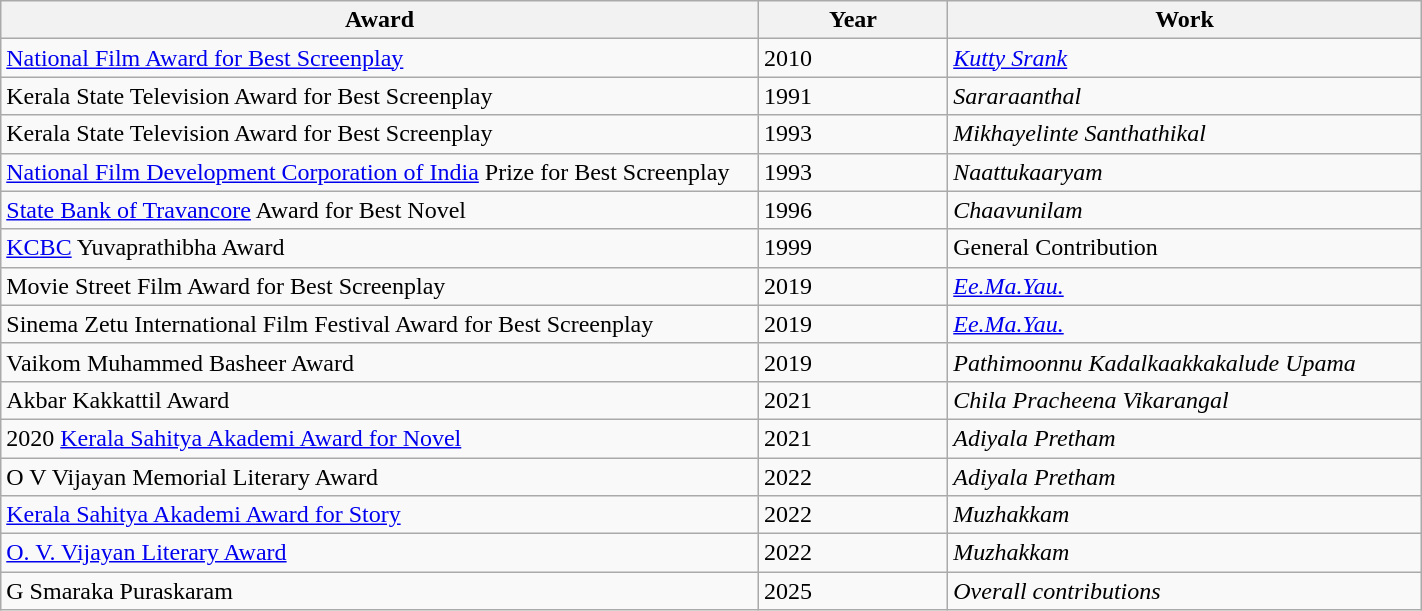<table class="wikitable plainrowheaders sortable" style="width:75%">
<tr>
<th scope="col" style="width:40%">Award</th>
<th scope="col" style="width:10%">Year</th>
<th scope="col" style="width:25%">Work</th>
</tr>
<tr>
<td><a href='#'>National Film Award for Best Screenplay</a></td>
<td>2010</td>
<td><em><a href='#'>Kutty Srank</a></em></td>
</tr>
<tr>
<td>Kerala State Television Award for Best Screenplay</td>
<td>1991</td>
<td><em>Sararaanthal</em></td>
</tr>
<tr>
<td>Kerala State Television Award for Best Screenplay</td>
<td>1993</td>
<td><em>Mikhayelinte Santhathikal</em></td>
</tr>
<tr>
<td><a href='#'>National Film Development Corporation of India</a> Prize for Best Screenplay</td>
<td>1993</td>
<td><em>Naattukaaryam</em></td>
</tr>
<tr>
<td><a href='#'>State Bank of Travancore</a> Award for Best Novel</td>
<td>1996</td>
<td><em>Chaavunilam</em></td>
</tr>
<tr>
<td><a href='#'>KCBC</a> Yuvaprathibha Award</td>
<td>1999</td>
<td>General Contribution</td>
</tr>
<tr>
<td>Movie Street Film Award for Best Screenplay</td>
<td>2019</td>
<td><em><a href='#'>Ee.Ma.Yau.</a></em></td>
</tr>
<tr>
<td>Sinema Zetu International Film Festival Award for Best Screenplay</td>
<td>2019</td>
<td><em><a href='#'>Ee.Ma.Yau.</a></em></td>
</tr>
<tr>
<td>Vaikom Muhammed Basheer Award</td>
<td>2019</td>
<td><em>Pathimoonnu Kadalkaakkakalude Upama</em></td>
</tr>
<tr>
<td>Akbar Kakkattil Award</td>
<td>2021</td>
<td><em>Chila Pracheena Vikarangal</em></td>
</tr>
<tr>
<td>2020 <a href='#'>Kerala Sahitya Akademi Award for Novel</a></td>
<td>2021</td>
<td><em>Adiyala Pretham</em></td>
</tr>
<tr>
<td>O V Vijayan Memorial Literary Award</td>
<td>2022</td>
<td><em>Adiyala Pretham</em></td>
</tr>
<tr>
<td><a href='#'>Kerala Sahitya Akademi Award for Story</a></td>
<td>2022</td>
<td><em>Muzhakkam</em></td>
</tr>
<tr>
<td><a href='#'>O. V. Vijayan Literary Award</a></td>
<td>2022</td>
<td><em>Muzhakkam</em></td>
</tr>
<tr>
<td>G Smaraka Puraskaram</td>
<td>2025</td>
<td><em>Overall contributions</em></td>
</tr>
</table>
